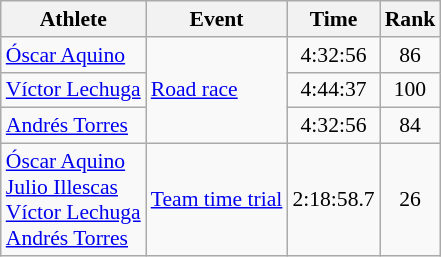<table class="wikitable" style="font-size:90%">
<tr>
<th>Athlete</th>
<th>Event</th>
<th>Time</th>
<th>Rank</th>
</tr>
<tr align=center>
<td align=left><a href='#'>Óscar Aquino</a></td>
<td align=left rowspan=3><a href='#'>Road race</a></td>
<td>4:32:56</td>
<td>86</td>
</tr>
<tr align=center>
<td align=left><a href='#'>Víctor Lechuga</a></td>
<td>4:44:37</td>
<td>100</td>
</tr>
<tr align=center>
<td align=left><a href='#'>Andrés Torres</a></td>
<td>4:32:56</td>
<td>84</td>
</tr>
<tr align=center>
<td align=left><a href='#'>Óscar Aquino</a><br><a href='#'>Julio Illescas</a><br><a href='#'>Víctor Lechuga</a><br><a href='#'>Andrés Torres</a></td>
<td align=left><a href='#'>Team time trial</a></td>
<td>2:18:58.7</td>
<td>26</td>
</tr>
</table>
